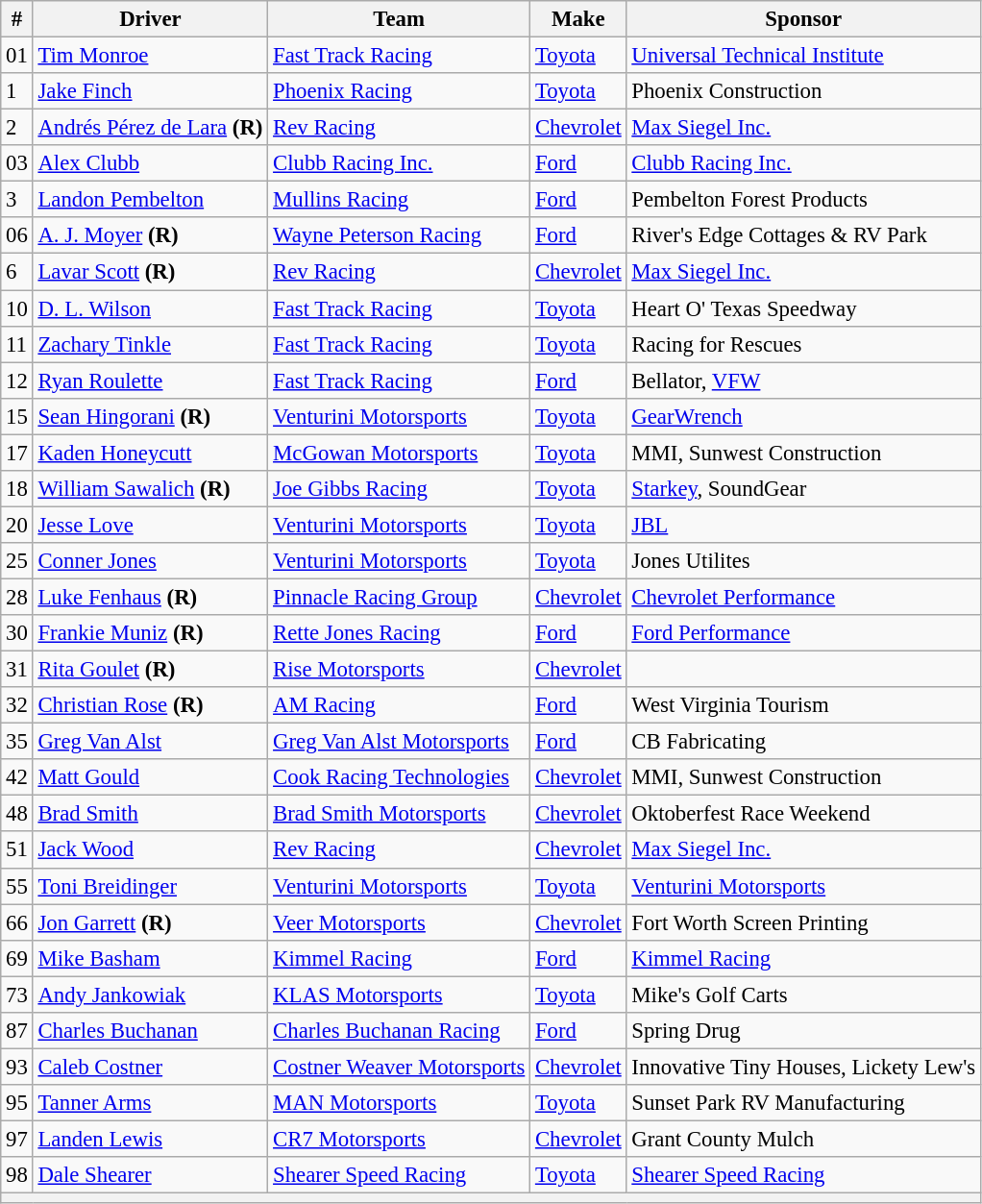<table class="wikitable" style="font-size: 95%;">
<tr>
<th>#</th>
<th>Driver</th>
<th>Team</th>
<th>Make</th>
<th>Sponsor</th>
</tr>
<tr>
<td>01</td>
<td><a href='#'>Tim Monroe</a></td>
<td><a href='#'>Fast Track Racing</a></td>
<td><a href='#'>Toyota</a></td>
<td><a href='#'>Universal Technical Institute</a></td>
</tr>
<tr>
<td>1</td>
<td><a href='#'>Jake Finch</a></td>
<td><a href='#'>Phoenix Racing</a></td>
<td><a href='#'>Toyota</a></td>
<td>Phoenix Construction</td>
</tr>
<tr>
<td>2</td>
<td nowrap><a href='#'>Andrés Pérez de Lara</a> <strong>(R)</strong></td>
<td><a href='#'>Rev Racing</a></td>
<td><a href='#'>Chevrolet</a></td>
<td><a href='#'>Max Siegel Inc.</a></td>
</tr>
<tr>
<td>03</td>
<td><a href='#'>Alex Clubb</a></td>
<td><a href='#'>Clubb Racing Inc.</a></td>
<td><a href='#'>Ford</a></td>
<td><a href='#'>Clubb Racing Inc.</a></td>
</tr>
<tr>
<td>3</td>
<td><a href='#'>Landon Pembelton</a></td>
<td><a href='#'>Mullins Racing</a></td>
<td><a href='#'>Ford</a></td>
<td>Pembelton Forest Products</td>
</tr>
<tr>
<td>06</td>
<td><a href='#'>A. J. Moyer</a> <strong>(R)</strong></td>
<td><a href='#'>Wayne Peterson Racing</a></td>
<td><a href='#'>Ford</a></td>
<td>River's Edge Cottages & RV Park</td>
</tr>
<tr>
<td>6</td>
<td><a href='#'>Lavar Scott</a> <strong>(R)</strong></td>
<td><a href='#'>Rev Racing</a></td>
<td><a href='#'>Chevrolet</a></td>
<td><a href='#'>Max Siegel Inc.</a></td>
</tr>
<tr>
<td>10</td>
<td><a href='#'>D. L. Wilson</a></td>
<td><a href='#'>Fast Track Racing</a></td>
<td><a href='#'>Toyota</a></td>
<td>Heart O' Texas Speedway</td>
</tr>
<tr>
<td>11</td>
<td><a href='#'>Zachary Tinkle</a></td>
<td><a href='#'>Fast Track Racing</a></td>
<td><a href='#'>Toyota</a></td>
<td>Racing for Rescues</td>
</tr>
<tr>
<td>12</td>
<td><a href='#'>Ryan Roulette</a></td>
<td><a href='#'>Fast Track Racing</a></td>
<td><a href='#'>Ford</a></td>
<td>Bellator, <a href='#'>VFW</a></td>
</tr>
<tr>
<td>15</td>
<td><a href='#'>Sean Hingorani</a> <strong>(R)</strong></td>
<td><a href='#'>Venturini Motorsports</a></td>
<td><a href='#'>Toyota</a></td>
<td><a href='#'>GearWrench</a></td>
</tr>
<tr>
<td>17</td>
<td><a href='#'>Kaden Honeycutt</a></td>
<td><a href='#'>McGowan Motorsports</a></td>
<td><a href='#'>Toyota</a></td>
<td>MMI, Sunwest Construction</td>
</tr>
<tr>
<td>18</td>
<td><a href='#'>William Sawalich</a> <strong>(R)</strong></td>
<td><a href='#'>Joe Gibbs Racing</a></td>
<td><a href='#'>Toyota</a></td>
<td><a href='#'>Starkey</a>, SoundGear</td>
</tr>
<tr>
<td>20</td>
<td><a href='#'>Jesse Love</a></td>
<td><a href='#'>Venturini Motorsports</a></td>
<td><a href='#'>Toyota</a></td>
<td><a href='#'>JBL</a></td>
</tr>
<tr>
<td>25</td>
<td><a href='#'>Conner Jones</a></td>
<td><a href='#'>Venturini Motorsports</a></td>
<td><a href='#'>Toyota</a></td>
<td>Jones Utilites</td>
</tr>
<tr>
<td>28</td>
<td><a href='#'>Luke Fenhaus</a> <strong>(R)</strong></td>
<td><a href='#'>Pinnacle Racing Group</a></td>
<td><a href='#'>Chevrolet</a></td>
<td><a href='#'>Chevrolet Performance</a></td>
</tr>
<tr>
<td>30</td>
<td><a href='#'>Frankie Muniz</a> <strong>(R)</strong></td>
<td><a href='#'>Rette Jones Racing</a></td>
<td><a href='#'>Ford</a></td>
<td><a href='#'>Ford Performance</a></td>
</tr>
<tr>
<td>31</td>
<td><a href='#'>Rita Goulet</a> <strong>(R)</strong></td>
<td><a href='#'>Rise Motorsports</a></td>
<td><a href='#'>Chevrolet</a></td>
<td></td>
</tr>
<tr>
<td>32</td>
<td><a href='#'>Christian Rose</a> <strong>(R)</strong></td>
<td><a href='#'>AM Racing</a></td>
<td><a href='#'>Ford</a></td>
<td>West Virginia Tourism</td>
</tr>
<tr>
<td>35</td>
<td><a href='#'>Greg Van Alst</a></td>
<td><a href='#'>Greg Van Alst Motorsports</a></td>
<td><a href='#'>Ford</a></td>
<td>CB Fabricating</td>
</tr>
<tr>
<td>42</td>
<td nowrap=""><a href='#'>Matt Gould</a></td>
<td><a href='#'>Cook Racing Technologies</a></td>
<td><a href='#'>Chevrolet</a></td>
<td>MMI, Sunwest Construction</td>
</tr>
<tr>
<td>48</td>
<td><a href='#'>Brad Smith</a></td>
<td><a href='#'>Brad Smith Motorsports</a></td>
<td><a href='#'>Chevrolet</a></td>
<td>Oktoberfest Race Weekend</td>
</tr>
<tr>
<td>51</td>
<td nowrap=""><a href='#'>Jack Wood</a></td>
<td><a href='#'>Rev Racing</a></td>
<td><a href='#'>Chevrolet</a></td>
<td><a href='#'>Max Siegel Inc.</a></td>
</tr>
<tr>
<td>55</td>
<td><a href='#'>Toni Breidinger</a></td>
<td><a href='#'>Venturini Motorsports</a></td>
<td><a href='#'>Toyota</a></td>
<td><a href='#'>Venturini Motorsports</a></td>
</tr>
<tr>
<td>66</td>
<td><a href='#'>Jon Garrett</a> <strong>(R)</strong></td>
<td><a href='#'>Veer Motorsports</a></td>
<td><a href='#'>Chevrolet</a></td>
<td>Fort Worth Screen Printing</td>
</tr>
<tr>
<td>69</td>
<td><a href='#'>Mike Basham</a></td>
<td><a href='#'>Kimmel Racing</a></td>
<td><a href='#'>Ford</a></td>
<td><a href='#'>Kimmel Racing</a></td>
</tr>
<tr>
<td>73</td>
<td><a href='#'>Andy Jankowiak</a></td>
<td><a href='#'>KLAS Motorsports</a></td>
<td><a href='#'>Toyota</a></td>
<td>Mike's Golf Carts</td>
</tr>
<tr>
<td>87</td>
<td><a href='#'>Charles Buchanan</a></td>
<td><a href='#'>Charles Buchanan Racing</a></td>
<td><a href='#'>Ford</a></td>
<td>Spring Drug</td>
</tr>
<tr>
<td>93</td>
<td><a href='#'>Caleb Costner</a></td>
<td nowrap><a href='#'>Costner Weaver Motorsports</a></td>
<td><a href='#'>Chevrolet</a></td>
<td nowrap>Innovative Tiny Houses, Lickety Lew's</td>
</tr>
<tr>
<td>95</td>
<td><a href='#'>Tanner Arms</a></td>
<td><a href='#'>MAN Motorsports</a></td>
<td><a href='#'>Toyota</a></td>
<td>Sunset Park RV Manufacturing</td>
</tr>
<tr>
<td>97</td>
<td><a href='#'>Landen Lewis</a></td>
<td><a href='#'>CR7 Motorsports</a></td>
<td><a href='#'>Chevrolet</a></td>
<td>Grant County Mulch</td>
</tr>
<tr>
<td>98</td>
<td><a href='#'>Dale Shearer</a></td>
<td><a href='#'>Shearer Speed Racing</a></td>
<td><a href='#'>Toyota</a></td>
<td><a href='#'>Shearer Speed Racing</a></td>
</tr>
<tr>
<th colspan="5"></th>
</tr>
</table>
